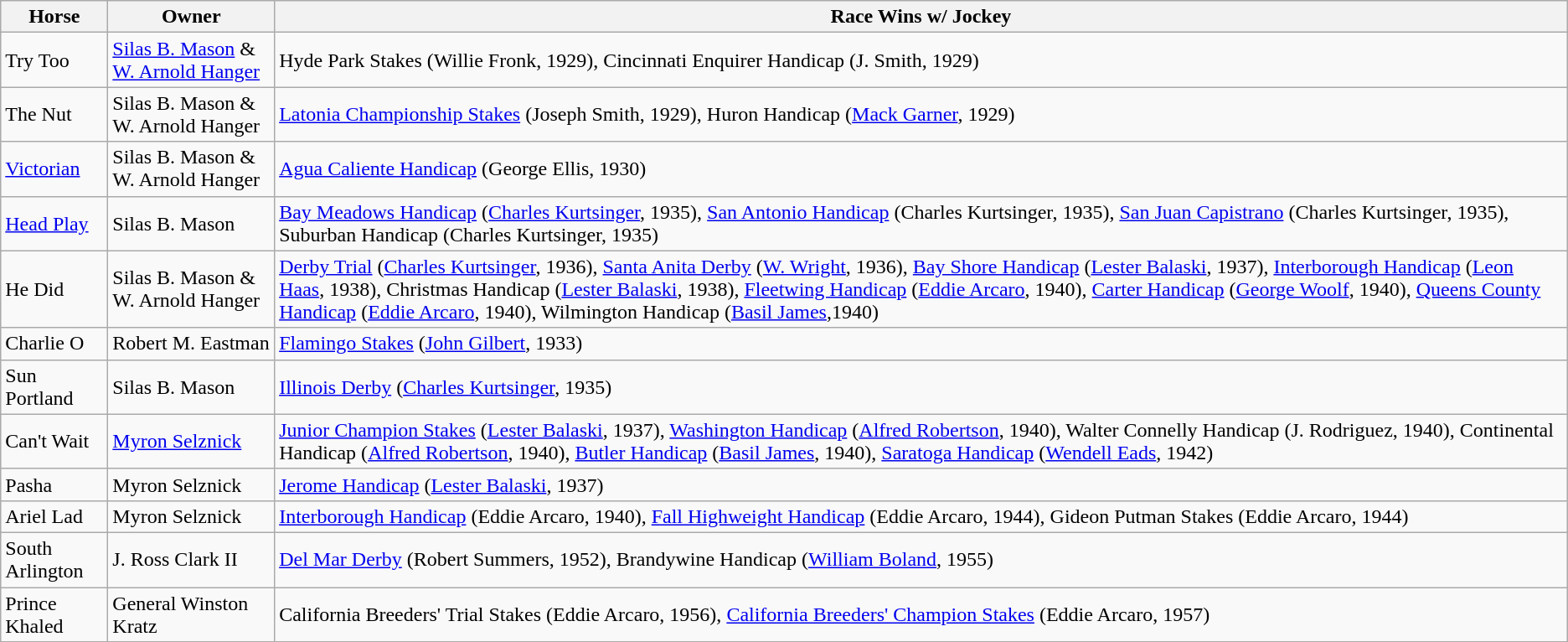<table class="wikitable">
<tr>
<th>Horse</th>
<th>Owner</th>
<th>Race Wins w/ Jockey</th>
</tr>
<tr>
<td>Try Too </td>
<td><a href='#'>Silas B. Mason</a> & <a href='#'>W. Arnold Hanger</a></td>
<td><span></span>Hyde Park Stakes (Willie Fronk, 1929), Cincinnati Enquirer Handicap (J. Smith, 1929)</td>
</tr>
<tr>
<td>The Nut </td>
<td>Silas B. Mason & W. Arnold Hanger</td>
<td><span></span><a href='#'>Latonia Championship Stakes</a> (Joseph Smith, 1929), Huron Handicap (<a href='#'>Mack Garner</a>, 1929)</td>
</tr>
<tr>
<td><a href='#'>Victorian</a></td>
<td>Silas B. Mason & W. Arnold Hanger</td>
<td><a href='#'>Agua Caliente Handicap</a> (George Ellis, 1930)</td>
</tr>
<tr>
<td><a href='#'>Head Play</a></td>
<td>Silas B. Mason</td>
<td><a href='#'>Bay Meadows Handicap</a> (<a href='#'>Charles Kurtsinger</a>, 1935), <a href='#'>San Antonio Handicap</a> (Charles Kurtsinger, 1935), <a href='#'>San Juan Capistrano</a> (Charles Kurtsinger, 1935), Suburban Handicap (Charles Kurtsinger, 1935)</td>
</tr>
<tr>
<td>He Did </td>
<td>Silas B. Mason & W. Arnold Hanger</td>
<td><span></span><a href='#'>Derby Trial</a> (<a href='#'>Charles Kurtsinger</a>, 1936), <a href='#'>Santa Anita Derby</a> (<a href='#'>W. Wright</a>, 1936), <a href='#'>Bay Shore Handicap</a> (<a href='#'>Lester Balaski</a>, 1937), <a href='#'>Interborough Handicap</a> (<a href='#'>Leon Haas</a>, 1938), Christmas Handicap (<a href='#'>Lester Balaski</a>, 1938), <a href='#'>Fleetwing Handicap</a> (<a href='#'>Eddie Arcaro</a>, 1940), <a href='#'>Carter Handicap</a> (<a href='#'>George Woolf</a>, 1940), <a href='#'>Queens County Handicap</a> (<a href='#'>Eddie Arcaro</a>, 1940), Wilmington Handicap (<a href='#'>Basil James</a>,1940)</td>
</tr>
<tr>
<td>Charlie O </td>
<td>Robert M. Eastman</td>
<td><span></span><a href='#'>Flamingo Stakes</a> (<a href='#'>John Gilbert</a>, 1933)</td>
</tr>
<tr>
<td>Sun Portland </td>
<td>Silas B. Mason</td>
<td><span></span><a href='#'>Illinois Derby</a> (<a href='#'>Charles Kurtsinger</a>, 1935)</td>
</tr>
<tr>
<td>Can't Wait </td>
<td><a href='#'>Myron Selznick</a></td>
<td><span></span><a href='#'>Junior Champion Stakes</a> (<a href='#'>Lester Balaski</a>, 1937), <a href='#'>Washington Handicap</a> (<a href='#'>Alfred Robertson</a>, 1940), Walter Connelly Handicap (J. Rodriguez, 1940), Continental Handicap (<a href='#'>Alfred Robertson</a>, 1940), <a href='#'>Butler Handicap</a> (<a href='#'>Basil James</a>, 1940), <a href='#'>Saratoga Handicap</a> (<a href='#'>Wendell Eads</a>, 1942)</td>
</tr>
<tr>
<td>Pasha </td>
<td>Myron Selznick</td>
<td><span></span><a href='#'>Jerome Handicap</a> (<a href='#'>Lester Balaski</a>, 1937)</td>
</tr>
<tr>
<td>Ariel Lad </td>
<td>Myron Selznick</td>
<td><a href='#'>Interborough Handicap</a> (Eddie Arcaro, 1940), <a href='#'>Fall Highweight Handicap</a> (Eddie Arcaro, 1944), Gideon Putman Stakes (Eddie Arcaro, 1944)</td>
</tr>
<tr>
<td>South Arlington </td>
<td>J. Ross Clark II</td>
<td><span></span><a href='#'>Del Mar Derby</a> (Robert Summers, 1952), Brandywine Handicap (<a href='#'>William Boland</a>, 1955)</td>
</tr>
<tr>
<td>Prince Khaled </td>
<td>General Winston Kratz</td>
<td>California Breeders' Trial Stakes (Eddie Arcaro, 1956), <a href='#'>California Breeders' Champion Stakes</a> (Eddie Arcaro, 1957)</td>
</tr>
</table>
